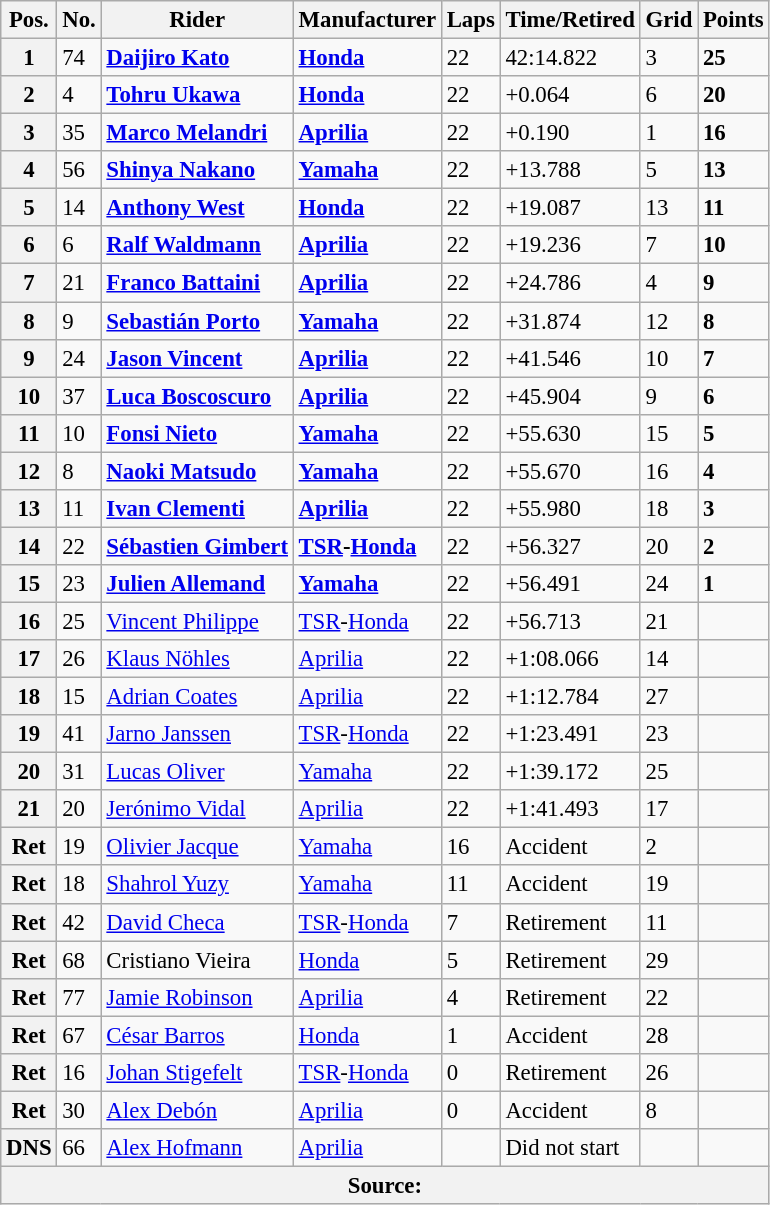<table class="wikitable" style="font-size: 95%;">
<tr>
<th>Pos.</th>
<th>No.</th>
<th>Rider</th>
<th>Manufacturer</th>
<th>Laps</th>
<th>Time/Retired</th>
<th>Grid</th>
<th>Points</th>
</tr>
<tr>
<th>1</th>
<td>74</td>
<td> <strong><a href='#'>Daijiro Kato</a></strong></td>
<td><strong><a href='#'>Honda</a></strong></td>
<td>22</td>
<td>42:14.822</td>
<td>3</td>
<td><strong>25</strong></td>
</tr>
<tr>
<th>2</th>
<td>4</td>
<td> <strong><a href='#'>Tohru Ukawa</a></strong></td>
<td><strong><a href='#'>Honda</a></strong></td>
<td>22</td>
<td>+0.064</td>
<td>6</td>
<td><strong>20</strong></td>
</tr>
<tr>
<th>3</th>
<td>35</td>
<td> <strong><a href='#'>Marco Melandri</a></strong></td>
<td><strong><a href='#'>Aprilia</a></strong></td>
<td>22</td>
<td>+0.190</td>
<td>1</td>
<td><strong>16</strong></td>
</tr>
<tr>
<th>4</th>
<td>56</td>
<td> <strong><a href='#'>Shinya Nakano</a></strong></td>
<td><strong><a href='#'>Yamaha</a></strong></td>
<td>22</td>
<td>+13.788</td>
<td>5</td>
<td><strong>13</strong></td>
</tr>
<tr>
<th>5</th>
<td>14</td>
<td> <strong><a href='#'>Anthony West</a></strong></td>
<td><strong><a href='#'>Honda</a></strong></td>
<td>22</td>
<td>+19.087</td>
<td>13</td>
<td><strong>11</strong></td>
</tr>
<tr>
<th>6</th>
<td>6</td>
<td> <strong><a href='#'>Ralf Waldmann</a></strong></td>
<td><strong><a href='#'>Aprilia</a></strong></td>
<td>22</td>
<td>+19.236</td>
<td>7</td>
<td><strong>10</strong></td>
</tr>
<tr>
<th>7</th>
<td>21</td>
<td> <strong><a href='#'>Franco Battaini</a></strong></td>
<td><strong><a href='#'>Aprilia</a></strong></td>
<td>22</td>
<td>+24.786</td>
<td>4</td>
<td><strong>9</strong></td>
</tr>
<tr>
<th>8</th>
<td>9</td>
<td> <strong><a href='#'>Sebastián Porto</a></strong></td>
<td><strong><a href='#'>Yamaha</a></strong></td>
<td>22</td>
<td>+31.874</td>
<td>12</td>
<td><strong>8</strong></td>
</tr>
<tr>
<th>9</th>
<td>24</td>
<td> <strong><a href='#'>Jason Vincent</a></strong></td>
<td><strong><a href='#'>Aprilia</a></strong></td>
<td>22</td>
<td>+41.546</td>
<td>10</td>
<td><strong>7</strong></td>
</tr>
<tr>
<th>10</th>
<td>37</td>
<td> <strong><a href='#'>Luca Boscoscuro</a></strong></td>
<td><strong><a href='#'>Aprilia</a></strong></td>
<td>22</td>
<td>+45.904</td>
<td>9</td>
<td><strong>6</strong></td>
</tr>
<tr>
<th>11</th>
<td>10</td>
<td> <strong><a href='#'>Fonsi Nieto</a></strong></td>
<td><strong><a href='#'>Yamaha</a></strong></td>
<td>22</td>
<td>+55.630</td>
<td>15</td>
<td><strong>5</strong></td>
</tr>
<tr>
<th>12</th>
<td>8</td>
<td> <strong><a href='#'>Naoki Matsudo</a></strong></td>
<td><strong><a href='#'>Yamaha</a></strong></td>
<td>22</td>
<td>+55.670</td>
<td>16</td>
<td><strong>4</strong></td>
</tr>
<tr>
<th>13</th>
<td>11</td>
<td> <strong><a href='#'>Ivan Clementi</a></strong></td>
<td><strong><a href='#'>Aprilia</a></strong></td>
<td>22</td>
<td>+55.980</td>
<td>18</td>
<td><strong>3</strong></td>
</tr>
<tr>
<th>14</th>
<td>22</td>
<td> <strong><a href='#'>Sébastien Gimbert</a></strong></td>
<td><strong><a href='#'>TSR</a>-<a href='#'>Honda</a></strong></td>
<td>22</td>
<td>+56.327</td>
<td>20</td>
<td><strong>2</strong></td>
</tr>
<tr>
<th>15</th>
<td>23</td>
<td> <strong><a href='#'>Julien Allemand</a></strong></td>
<td><strong><a href='#'>Yamaha</a></strong></td>
<td>22</td>
<td>+56.491</td>
<td>24</td>
<td><strong>1</strong></td>
</tr>
<tr>
<th>16</th>
<td>25</td>
<td> <a href='#'>Vincent Philippe</a></td>
<td><a href='#'>TSR</a>-<a href='#'>Honda</a></td>
<td>22</td>
<td>+56.713</td>
<td>21</td>
<td></td>
</tr>
<tr>
<th>17</th>
<td>26</td>
<td> <a href='#'>Klaus Nöhles</a></td>
<td><a href='#'>Aprilia</a></td>
<td>22</td>
<td>+1:08.066</td>
<td>14</td>
<td></td>
</tr>
<tr>
<th>18</th>
<td>15</td>
<td> <a href='#'>Adrian Coates</a></td>
<td><a href='#'>Aprilia</a></td>
<td>22</td>
<td>+1:12.784</td>
<td>27</td>
<td></td>
</tr>
<tr>
<th>19</th>
<td>41</td>
<td> <a href='#'>Jarno Janssen</a></td>
<td><a href='#'>TSR</a>-<a href='#'>Honda</a></td>
<td>22</td>
<td>+1:23.491</td>
<td>23</td>
<td></td>
</tr>
<tr>
<th>20</th>
<td>31</td>
<td> <a href='#'>Lucas Oliver</a></td>
<td><a href='#'>Yamaha</a></td>
<td>22</td>
<td>+1:39.172</td>
<td>25</td>
<td></td>
</tr>
<tr>
<th>21</th>
<td>20</td>
<td> <a href='#'>Jerónimo Vidal</a></td>
<td><a href='#'>Aprilia</a></td>
<td>22</td>
<td>+1:41.493</td>
<td>17</td>
<td></td>
</tr>
<tr>
<th>Ret</th>
<td>19</td>
<td> <a href='#'>Olivier Jacque</a></td>
<td><a href='#'>Yamaha</a></td>
<td>16</td>
<td>Accident</td>
<td>2</td>
<td></td>
</tr>
<tr>
<th>Ret</th>
<td>18</td>
<td> <a href='#'>Shahrol Yuzy</a></td>
<td><a href='#'>Yamaha</a></td>
<td>11</td>
<td>Accident</td>
<td>19</td>
<td></td>
</tr>
<tr>
<th>Ret</th>
<td>42</td>
<td> <a href='#'>David Checa</a></td>
<td><a href='#'>TSR</a>-<a href='#'>Honda</a></td>
<td>7</td>
<td>Retirement</td>
<td>11</td>
<td></td>
</tr>
<tr>
<th>Ret</th>
<td>68</td>
<td> Cristiano Vieira</td>
<td><a href='#'>Honda</a></td>
<td>5</td>
<td>Retirement</td>
<td>29</td>
<td></td>
</tr>
<tr>
<th>Ret</th>
<td>77</td>
<td> <a href='#'>Jamie Robinson</a></td>
<td><a href='#'>Aprilia</a></td>
<td>4</td>
<td>Retirement</td>
<td>22</td>
<td></td>
</tr>
<tr>
<th>Ret</th>
<td>67</td>
<td> <a href='#'>César Barros</a></td>
<td><a href='#'>Honda</a></td>
<td>1</td>
<td>Accident</td>
<td>28</td>
<td></td>
</tr>
<tr>
<th>Ret</th>
<td>16</td>
<td> <a href='#'>Johan Stigefelt</a></td>
<td><a href='#'>TSR</a>-<a href='#'>Honda</a></td>
<td>0</td>
<td>Retirement</td>
<td>26</td>
<td></td>
</tr>
<tr>
<th>Ret</th>
<td>30</td>
<td> <a href='#'>Alex Debón</a></td>
<td><a href='#'>Aprilia</a></td>
<td>0</td>
<td>Accident</td>
<td>8</td>
<td></td>
</tr>
<tr>
<th>DNS</th>
<td>66</td>
<td> <a href='#'>Alex Hofmann</a></td>
<td><a href='#'>Aprilia</a></td>
<td></td>
<td>Did not start</td>
<td></td>
<td></td>
</tr>
<tr>
<th colspan=8>Source: </th>
</tr>
</table>
